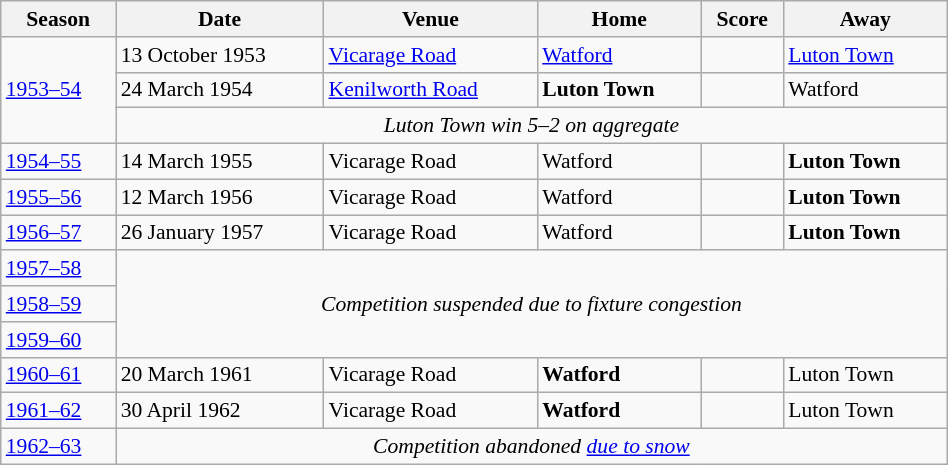<table class="wikitable" style="font-size:90%" width=50%;>
<tr>
<th>Season</th>
<th>Date</th>
<th>Venue</th>
<th>Home</th>
<th>Score</th>
<th>Away</th>
</tr>
<tr>
<td rowspan=3><a href='#'>1953–54</a></td>
<td>13 October 1953</td>
<td><a href='#'>Vicarage Road</a></td>
<td><a href='#'>Watford</a></td>
<td></td>
<td><a href='#'>Luton Town</a></td>
</tr>
<tr>
<td>24 March 1954</td>
<td><a href='#'>Kenilworth Road</a></td>
<td><strong>Luton Town</strong></td>
<td></td>
<td>Watford</td>
</tr>
<tr>
<td colspan=5 align="center"><em>Luton Town win 5–2 on aggregate</em></td>
</tr>
<tr>
<td><a href='#'>1954–55</a></td>
<td>14 March 1955</td>
<td>Vicarage Road</td>
<td>Watford</td>
<td></td>
<td><strong>Luton Town</strong></td>
</tr>
<tr>
<td><a href='#'>1955–56</a></td>
<td>12 March 1956</td>
<td>Vicarage Road</td>
<td>Watford</td>
<td></td>
<td><strong>Luton Town</strong></td>
</tr>
<tr>
<td><a href='#'>1956–57</a></td>
<td>26 January 1957</td>
<td>Vicarage Road</td>
<td>Watford</td>
<td></td>
<td><strong>Luton Town</strong></td>
</tr>
<tr>
<td><a href='#'>1957–58</a></td>
<td rowspan=3 colspan=5 align="center"><em>Competition suspended due to fixture congestion</em></td>
</tr>
<tr>
<td><a href='#'>1958–59</a></td>
</tr>
<tr>
<td><a href='#'>1959–60</a></td>
</tr>
<tr>
<td><a href='#'>1960–61</a></td>
<td>20 March 1961</td>
<td>Vicarage Road</td>
<td><strong>Watford</strong></td>
<td></td>
<td>Luton Town</td>
</tr>
<tr>
<td><a href='#'>1961–62</a></td>
<td>30 April 1962</td>
<td>Vicarage Road</td>
<td><strong>Watford</strong></td>
<td></td>
<td>Luton Town</td>
</tr>
<tr>
<td><a href='#'>1962–63</a></td>
<td colspan=5 align="center"><em>Competition abandoned <a href='#'>due to snow</a></em></td>
</tr>
</table>
